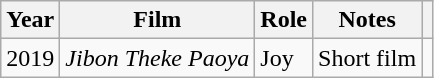<table class="wikitable sortable plainrowheaders">
<tr>
<th>Year</th>
<th>Film</th>
<th>Role</th>
<th>Notes</th>
<th scope="col" class="unsortable"></th>
</tr>
<tr>
<td>2019</td>
<td><em>Jibon Theke Paoya</em></td>
<td>Joy</td>
<td>Short film</td>
<td></td>
</tr>
</table>
